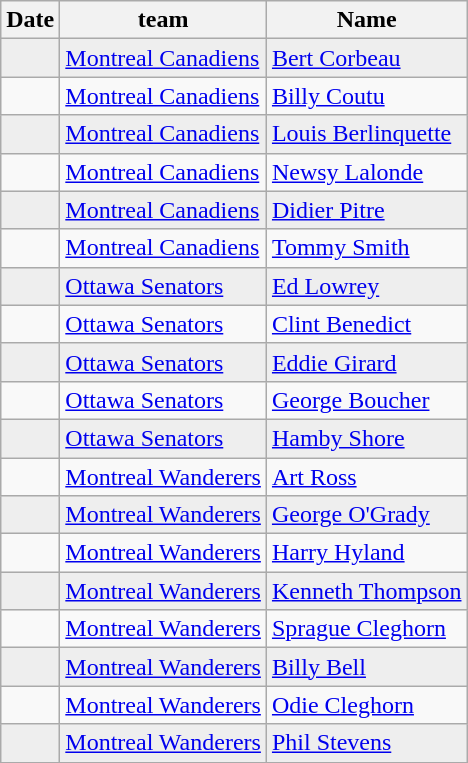<table class="wikitable sortable">
<tr>
<th>Date</th>
<th>team</th>
<th>Name</th>
</tr>
<tr style="background:#eee;">
<td></td>
<td><a href='#'>Montreal Canadiens</a></td>
<td><a href='#'>Bert Corbeau</a></td>
</tr>
<tr>
<td></td>
<td><a href='#'>Montreal Canadiens</a></td>
<td><a href='#'>Billy Coutu</a></td>
</tr>
<tr style="background:#eee;">
<td></td>
<td><a href='#'>Montreal Canadiens</a></td>
<td><a href='#'>Louis Berlinquette</a></td>
</tr>
<tr>
<td></td>
<td><a href='#'>Montreal Canadiens</a></td>
<td><a href='#'>Newsy Lalonde</a></td>
</tr>
<tr style="background:#eee;">
<td></td>
<td><a href='#'>Montreal Canadiens</a></td>
<td><a href='#'>Didier Pitre</a></td>
</tr>
<tr>
<td></td>
<td><a href='#'>Montreal Canadiens</a></td>
<td><a href='#'> Tommy Smith</a></td>
</tr>
<tr style="background:#eee;">
<td></td>
<td><a href='#'> Ottawa Senators</a></td>
<td><a href='#'>Ed Lowrey</a></td>
</tr>
<tr>
<td></td>
<td><a href='#'> Ottawa Senators</a></td>
<td><a href='#'>Clint Benedict</a></td>
</tr>
<tr style="background:#eee;">
<td></td>
<td><a href='#'> Ottawa Senators</a></td>
<td><a href='#'>Eddie Girard</a></td>
</tr>
<tr>
<td></td>
<td><a href='#'> Ottawa Senators</a></td>
<td><a href='#'>George Boucher</a></td>
</tr>
<tr style="background:#eee;">
<td></td>
<td><a href='#'> Ottawa Senators</a></td>
<td><a href='#'>Hamby Shore</a></td>
</tr>
<tr>
<td></td>
<td><a href='#'>Montreal Wanderers</a></td>
<td><a href='#'>Art Ross</a></td>
</tr>
<tr style="background:#eee;">
<td></td>
<td><a href='#'>Montreal Wanderers</a></td>
<td><a href='#'>George O'Grady</a></td>
</tr>
<tr>
<td></td>
<td><a href='#'>Montreal Wanderers</a></td>
<td><a href='#'>Harry Hyland</a></td>
</tr>
<tr style="background:#eee;">
<td></td>
<td><a href='#'>Montreal Wanderers</a></td>
<td><a href='#'> Kenneth Thompson</a></td>
</tr>
<tr>
<td></td>
<td><a href='#'>Montreal Wanderers</a></td>
<td><a href='#'>Sprague Cleghorn</a></td>
</tr>
<tr style="background:#eee;">
<td></td>
<td><a href='#'>Montreal Wanderers</a></td>
<td><a href='#'> Billy Bell</a></td>
</tr>
<tr>
<td></td>
<td><a href='#'>Montreal Wanderers</a></td>
<td><a href='#'>Odie Cleghorn</a></td>
</tr>
<tr style="background:#eee;">
<td></td>
<td><a href='#'>Montreal Wanderers</a></td>
<td><a href='#'> Phil Stevens</a></td>
</tr>
</table>
